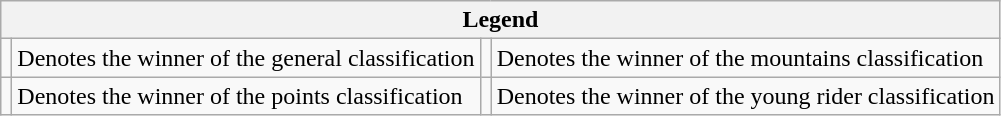<table class="wikitable">
<tr>
<th colspan="4">Legend</th>
</tr>
<tr>
<td></td>
<td>Denotes the winner of the general classification</td>
<td></td>
<td>Denotes the winner of the mountains classification</td>
</tr>
<tr>
<td></td>
<td>Denotes the winner of the points classification</td>
<td></td>
<td>Denotes the winner of the young rider classification</td>
</tr>
</table>
